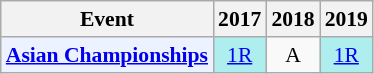<table class="wikitable" style="font-size: 90%; text-align:center">
<tr>
<th>Event</th>
<th>2017</th>
<th>2018</th>
<th>2019</th>
</tr>
<tr>
<td bgcolor="#ECF2FF"; align="left"><strong><a href='#'>Asian Championships</a></strong></td>
<td bgcolor=AFEEEE><a href='#'>1R</a></td>
<td>A</td>
<td bgcolor=AFEEEE><a href='#'>1R</a></td>
</tr>
</table>
